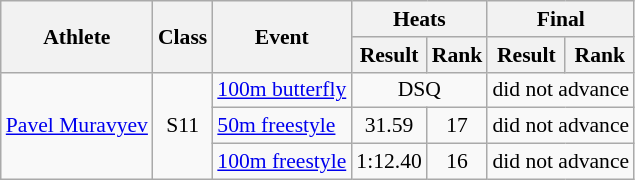<table class=wikitable style="font-size:90%">
<tr>
<th rowspan="2">Athlete</th>
<th rowspan="2">Class</th>
<th rowspan="2">Event</th>
<th colspan="2">Heats</th>
<th colspan="2">Final</th>
</tr>
<tr>
<th>Result</th>
<th>Rank</th>
<th>Result</th>
<th>Rank</th>
</tr>
<tr>
<td rowspan="3"><a href='#'>Pavel Muravyev</a></td>
<td rowspan="3" style="text-align:center;">S11</td>
<td><a href='#'>100m butterfly</a></td>
<td style="text-align:center;" colspan="2">DSQ</td>
<td style="text-align:center;" colspan="2">did not advance</td>
</tr>
<tr>
<td><a href='#'>50m freestyle</a></td>
<td style="text-align:center;">31.59</td>
<td style="text-align:center;">17</td>
<td style="text-align:center;" colspan="2">did not advance</td>
</tr>
<tr>
<td><a href='#'>100m freestyle</a></td>
<td style="text-align:center;">1:12.40</td>
<td style="text-align:center;">16</td>
<td style="text-align:center;" colspan="2">did not advance</td>
</tr>
</table>
